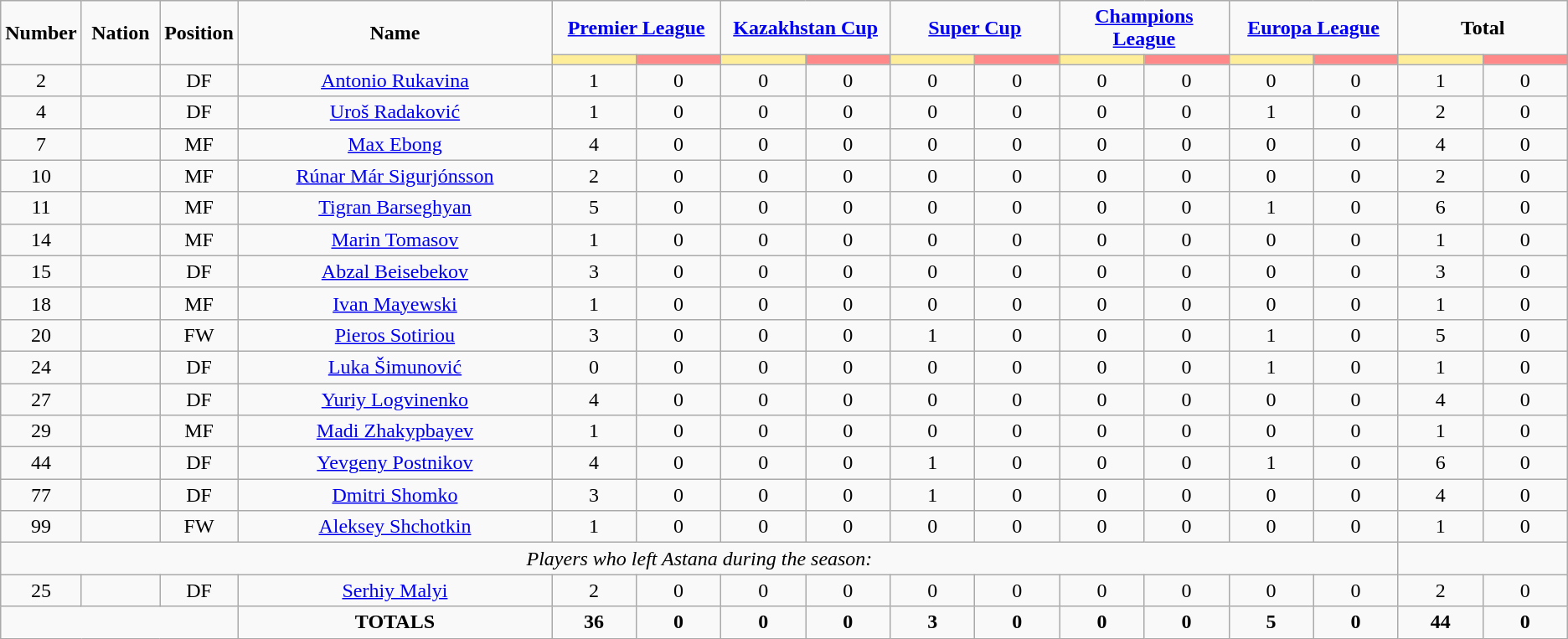<table class="wikitable" style="text-align:center;">
<tr>
<td rowspan="2"  style="width:5%; text-align:center;"><strong>Number</strong></td>
<td rowspan="2"  style="width:5%; text-align:center;"><strong>Nation</strong></td>
<td rowspan="2"  style="width:5%; text-align:center;"><strong>Position</strong></td>
<td rowspan="2"  style="width:20%; text-align:center;"><strong>Name</strong></td>
<td colspan="2" style="text-align:center;"><strong><a href='#'>Premier League</a></strong></td>
<td colspan="2" style="text-align:center;"><strong><a href='#'>Kazakhstan Cup</a></strong></td>
<td colspan="2" style="text-align:center;"><strong><a href='#'>Super Cup</a></strong></td>
<td colspan="2" style="text-align:center;"><strong><a href='#'>Champions League</a></strong></td>
<td colspan="2" style="text-align:center;"><strong><a href='#'>Europa League</a></strong></td>
<td colspan="2" style="text-align:center;"><strong>Total</strong></td>
</tr>
<tr>
<th style="width:60px; background:#fe9;"></th>
<th style="width:60px; background:#ff8888;"></th>
<th style="width:60px; background:#fe9;"></th>
<th style="width:60px; background:#ff8888;"></th>
<th style="width:60px; background:#fe9;"></th>
<th style="width:60px; background:#ff8888;"></th>
<th style="width:60px; background:#fe9;"></th>
<th style="width:60px; background:#ff8888;"></th>
<th style="width:60px; background:#fe9;"></th>
<th style="width:60px; background:#ff8888;"></th>
<th style="width:60px; background:#fe9;"></th>
<th style="width:60px; background:#ff8888;"></th>
</tr>
<tr>
<td>2</td>
<td></td>
<td>DF</td>
<td><a href='#'>Antonio Rukavina</a></td>
<td>1</td>
<td>0</td>
<td>0</td>
<td>0</td>
<td>0</td>
<td>0</td>
<td>0</td>
<td>0</td>
<td>0</td>
<td>0</td>
<td>1</td>
<td>0</td>
</tr>
<tr>
<td>4</td>
<td></td>
<td>DF</td>
<td><a href='#'>Uroš Radaković</a></td>
<td>1</td>
<td>0</td>
<td>0</td>
<td>0</td>
<td>0</td>
<td>0</td>
<td>0</td>
<td>0</td>
<td>1</td>
<td>0</td>
<td>2</td>
<td>0</td>
</tr>
<tr>
<td>7</td>
<td></td>
<td>MF</td>
<td><a href='#'>Max Ebong</a></td>
<td>4</td>
<td>0</td>
<td>0</td>
<td>0</td>
<td>0</td>
<td>0</td>
<td>0</td>
<td>0</td>
<td>0</td>
<td>0</td>
<td>4</td>
<td>0</td>
</tr>
<tr>
<td>10</td>
<td></td>
<td>MF</td>
<td><a href='#'>Rúnar Már Sigurjónsson</a></td>
<td>2</td>
<td>0</td>
<td>0</td>
<td>0</td>
<td>0</td>
<td>0</td>
<td>0</td>
<td>0</td>
<td>0</td>
<td>0</td>
<td>2</td>
<td>0</td>
</tr>
<tr>
<td>11</td>
<td></td>
<td>MF</td>
<td><a href='#'>Tigran Barseghyan</a></td>
<td>5</td>
<td>0</td>
<td>0</td>
<td>0</td>
<td>0</td>
<td>0</td>
<td>0</td>
<td>0</td>
<td>1</td>
<td>0</td>
<td>6</td>
<td>0</td>
</tr>
<tr>
<td>14</td>
<td></td>
<td>MF</td>
<td><a href='#'>Marin Tomasov</a></td>
<td>1</td>
<td>0</td>
<td>0</td>
<td>0</td>
<td>0</td>
<td>0</td>
<td>0</td>
<td>0</td>
<td>0</td>
<td>0</td>
<td>1</td>
<td>0</td>
</tr>
<tr>
<td>15</td>
<td></td>
<td>DF</td>
<td><a href='#'>Abzal Beisebekov</a></td>
<td>3</td>
<td>0</td>
<td>0</td>
<td>0</td>
<td>0</td>
<td>0</td>
<td>0</td>
<td>0</td>
<td>0</td>
<td>0</td>
<td>3</td>
<td>0</td>
</tr>
<tr>
<td>18</td>
<td></td>
<td>MF</td>
<td><a href='#'>Ivan Mayewski</a></td>
<td>1</td>
<td>0</td>
<td>0</td>
<td>0</td>
<td>0</td>
<td>0</td>
<td>0</td>
<td>0</td>
<td>0</td>
<td>0</td>
<td>1</td>
<td>0</td>
</tr>
<tr>
<td>20</td>
<td></td>
<td>FW</td>
<td><a href='#'>Pieros Sotiriou</a></td>
<td>3</td>
<td>0</td>
<td>0</td>
<td>0</td>
<td>1</td>
<td>0</td>
<td>0</td>
<td>0</td>
<td>1</td>
<td>0</td>
<td>5</td>
<td>0</td>
</tr>
<tr>
<td>24</td>
<td></td>
<td>DF</td>
<td><a href='#'>Luka Šimunović</a></td>
<td>0</td>
<td>0</td>
<td>0</td>
<td>0</td>
<td>0</td>
<td>0</td>
<td>0</td>
<td>0</td>
<td>1</td>
<td>0</td>
<td>1</td>
<td>0</td>
</tr>
<tr>
<td>27</td>
<td></td>
<td>DF</td>
<td><a href='#'>Yuriy Logvinenko</a></td>
<td>4</td>
<td>0</td>
<td>0</td>
<td>0</td>
<td>0</td>
<td>0</td>
<td>0</td>
<td>0</td>
<td>0</td>
<td>0</td>
<td>4</td>
<td>0</td>
</tr>
<tr>
<td>29</td>
<td></td>
<td>MF</td>
<td><a href='#'>Madi Zhakypbayev</a></td>
<td>1</td>
<td>0</td>
<td>0</td>
<td>0</td>
<td>0</td>
<td>0</td>
<td>0</td>
<td>0</td>
<td>0</td>
<td>0</td>
<td>1</td>
<td>0</td>
</tr>
<tr>
<td>44</td>
<td></td>
<td>DF</td>
<td><a href='#'>Yevgeny Postnikov</a></td>
<td>4</td>
<td>0</td>
<td>0</td>
<td>0</td>
<td>1</td>
<td>0</td>
<td>0</td>
<td>0</td>
<td>1</td>
<td>0</td>
<td>6</td>
<td>0</td>
</tr>
<tr>
<td>77</td>
<td></td>
<td>DF</td>
<td><a href='#'>Dmitri Shomko</a></td>
<td>3</td>
<td>0</td>
<td>0</td>
<td>0</td>
<td>1</td>
<td>0</td>
<td>0</td>
<td>0</td>
<td>0</td>
<td>0</td>
<td>4</td>
<td>0</td>
</tr>
<tr>
<td>99</td>
<td></td>
<td>FW</td>
<td><a href='#'>Aleksey Shchotkin</a></td>
<td>1</td>
<td>0</td>
<td>0</td>
<td>0</td>
<td>0</td>
<td>0</td>
<td>0</td>
<td>0</td>
<td>0</td>
<td>0</td>
<td>1</td>
<td>0</td>
</tr>
<tr>
<td colspan="14"><em>Players who left Astana during the season:</em></td>
</tr>
<tr>
<td>25</td>
<td></td>
<td>DF</td>
<td><a href='#'>Serhiy Malyi</a></td>
<td>2</td>
<td>0</td>
<td>0</td>
<td>0</td>
<td>0</td>
<td>0</td>
<td>0</td>
<td>0</td>
<td>0</td>
<td>0</td>
<td>2</td>
<td>0</td>
</tr>
<tr>
<td colspan="3"></td>
<td><strong>TOTALS</strong></td>
<td><strong>36</strong></td>
<td><strong>0</strong></td>
<td><strong>0</strong></td>
<td><strong>0</strong></td>
<td><strong>3</strong></td>
<td><strong>0</strong></td>
<td><strong>0</strong></td>
<td><strong>0</strong></td>
<td><strong>5</strong></td>
<td><strong>0</strong></td>
<td><strong>44</strong></td>
<td><strong>0</strong></td>
</tr>
</table>
